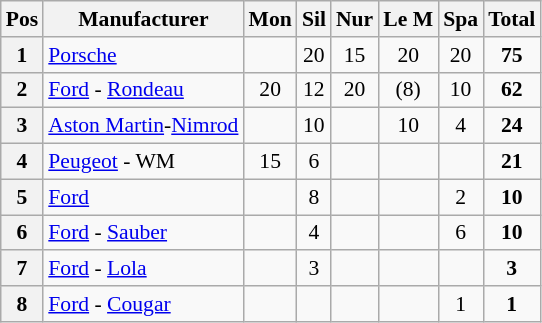<table class="wikitable" style="font-size: 90%;">
<tr>
<th>Pos</th>
<th>Manufacturer </th>
<th>Mon</th>
<th>Sil</th>
<th>Nur</th>
<th>Le M</th>
<th>Spa</th>
<th>Total</th>
</tr>
<tr>
<th>1</th>
<td><a href='#'>Porsche</a></td>
<td></td>
<td align=center>20</td>
<td align=center>15</td>
<td align=center>20</td>
<td align=center>20</td>
<td align=center><strong>75</strong></td>
</tr>
<tr>
<th>2</th>
<td><a href='#'>Ford</a> - <a href='#'>Rondeau</a></td>
<td align=center>20</td>
<td align=center>12</td>
<td align=center>20</td>
<td align=center>(8)</td>
<td align=center>10</td>
<td align=center><strong>62</strong></td>
</tr>
<tr>
<th>3</th>
<td><a href='#'>Aston Martin</a>-<a href='#'>Nimrod</a></td>
<td></td>
<td align=center>10</td>
<td></td>
<td align=center>10</td>
<td align=center>4</td>
<td align=center><strong>24</strong></td>
</tr>
<tr>
<th>4</th>
<td><a href='#'>Peugeot</a> - WM</td>
<td align=center>15</td>
<td align=center>6</td>
<td></td>
<td></td>
<td></td>
<td align=center><strong>21</strong></td>
</tr>
<tr>
<th>5</th>
<td><a href='#'>Ford</a></td>
<td></td>
<td align=center>8</td>
<td></td>
<td></td>
<td align=center>2</td>
<td align=center><strong>10</strong></td>
</tr>
<tr>
<th>6</th>
<td><a href='#'>Ford</a> - <a href='#'>Sauber</a></td>
<td></td>
<td align=center>4</td>
<td></td>
<td></td>
<td align=center>6</td>
<td align=center><strong>10</strong></td>
</tr>
<tr>
<th>7</th>
<td><a href='#'>Ford</a> - <a href='#'>Lola</a></td>
<td></td>
<td align=center>3</td>
<td></td>
<td></td>
<td></td>
<td align=center><strong>3</strong></td>
</tr>
<tr>
<th>8</th>
<td><a href='#'>Ford</a> - <a href='#'>Cougar</a></td>
<td></td>
<td></td>
<td></td>
<td></td>
<td align=center>1</td>
<td align=center><strong>1</strong></td>
</tr>
</table>
